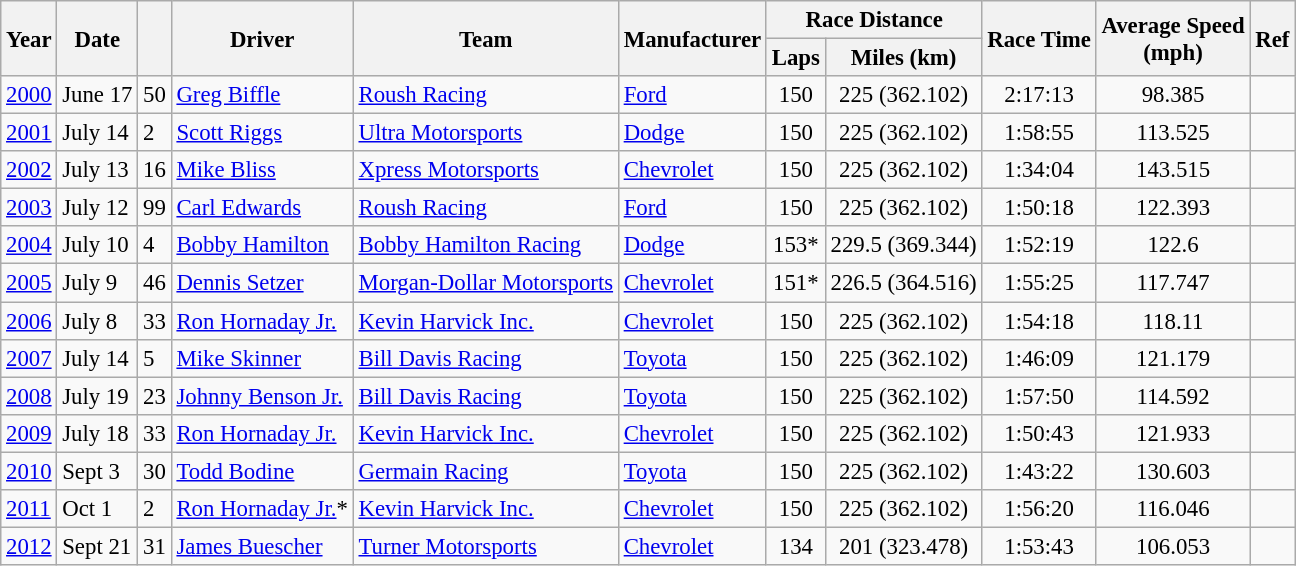<table class="wikitable" style="font-size: 95%;">
<tr>
<th rowspan="2">Year</th>
<th rowspan="2">Date</th>
<th rowspan="2"></th>
<th rowspan="2">Driver</th>
<th rowspan="2">Team</th>
<th rowspan="2">Manufacturer</th>
<th colspan="2">Race Distance</th>
<th rowspan="2">Race Time</th>
<th rowspan="2">Average Speed<br>(mph)</th>
<th rowspan="2">Ref</th>
</tr>
<tr>
<th>Laps</th>
<th>Miles (km)</th>
</tr>
<tr>
<td><a href='#'>2000</a></td>
<td>June 17</td>
<td>50</td>
<td><a href='#'>Greg Biffle</a></td>
<td><a href='#'>Roush Racing</a></td>
<td><a href='#'>Ford</a></td>
<td align="center">150</td>
<td align="center">225 (362.102)</td>
<td align="center">2:17:13</td>
<td align="center">98.385</td>
<td align="center"></td>
</tr>
<tr>
<td><a href='#'>2001</a></td>
<td>July 14</td>
<td>2</td>
<td><a href='#'>Scott Riggs</a></td>
<td><a href='#'>Ultra Motorsports</a></td>
<td><a href='#'>Dodge</a></td>
<td align="center">150</td>
<td align="center">225 (362.102)</td>
<td align="center">1:58:55</td>
<td align="center">113.525</td>
<td align="center"></td>
</tr>
<tr>
<td><a href='#'>2002</a></td>
<td>July 13</td>
<td>16</td>
<td><a href='#'>Mike Bliss</a></td>
<td><a href='#'>Xpress Motorsports</a></td>
<td><a href='#'>Chevrolet</a></td>
<td align="center">150</td>
<td align="center">225 (362.102)</td>
<td align="center">1:34:04</td>
<td align="center">143.515</td>
<td align="center"></td>
</tr>
<tr>
<td><a href='#'>2003</a></td>
<td>July 12</td>
<td>99</td>
<td><a href='#'>Carl Edwards</a></td>
<td><a href='#'>Roush Racing</a></td>
<td><a href='#'>Ford</a></td>
<td align="center">150</td>
<td align="center">225 (362.102)</td>
<td align="center">1:50:18</td>
<td align="center">122.393</td>
<td align="center"></td>
</tr>
<tr>
<td><a href='#'>2004</a></td>
<td>July 10</td>
<td>4</td>
<td><a href='#'>Bobby Hamilton</a></td>
<td><a href='#'>Bobby Hamilton Racing</a></td>
<td><a href='#'>Dodge</a></td>
<td align="center">153*</td>
<td align="center">229.5 (369.344)</td>
<td align="center">1:52:19</td>
<td align="center">122.6</td>
<td align="center"></td>
</tr>
<tr>
<td><a href='#'>2005</a></td>
<td>July 9</td>
<td>46</td>
<td><a href='#'>Dennis Setzer</a></td>
<td><a href='#'>Morgan-Dollar Motorsports</a></td>
<td><a href='#'>Chevrolet</a></td>
<td align="center">151*</td>
<td align="center">226.5 (364.516)</td>
<td align="center">1:55:25</td>
<td align="center">117.747</td>
<td align="center"></td>
</tr>
<tr>
<td><a href='#'>2006</a></td>
<td>July 8</td>
<td>33</td>
<td><a href='#'>Ron Hornaday Jr.</a></td>
<td><a href='#'>Kevin Harvick Inc.</a></td>
<td><a href='#'>Chevrolet</a></td>
<td align="center">150</td>
<td align="center">225 (362.102)</td>
<td align="center">1:54:18</td>
<td align="center">118.11</td>
<td align="center"></td>
</tr>
<tr>
<td><a href='#'>2007</a></td>
<td>July 14</td>
<td>5</td>
<td><a href='#'>Mike Skinner</a></td>
<td><a href='#'>Bill Davis Racing</a></td>
<td><a href='#'>Toyota</a></td>
<td align="center">150</td>
<td align="center">225 (362.102)</td>
<td align="center">1:46:09</td>
<td align="center">121.179</td>
<td align="center"></td>
</tr>
<tr>
<td><a href='#'>2008</a></td>
<td>July 19</td>
<td>23</td>
<td><a href='#'>Johnny Benson Jr.</a></td>
<td><a href='#'>Bill Davis Racing</a></td>
<td><a href='#'>Toyota</a></td>
<td align="center">150</td>
<td align="center">225 (362.102)</td>
<td align="center">1:57:50</td>
<td align="center">114.592</td>
<td align="center"></td>
</tr>
<tr>
<td><a href='#'>2009</a></td>
<td>July 18</td>
<td>33</td>
<td><a href='#'>Ron Hornaday Jr.</a></td>
<td><a href='#'>Kevin Harvick Inc.</a></td>
<td><a href='#'>Chevrolet</a></td>
<td align="center">150</td>
<td align="center">225 (362.102)</td>
<td align="center">1:50:43</td>
<td align="center">121.933</td>
<td align="center"></td>
</tr>
<tr>
<td><a href='#'>2010</a></td>
<td>Sept 3</td>
<td>30</td>
<td><a href='#'>Todd Bodine</a></td>
<td><a href='#'>Germain Racing</a></td>
<td><a href='#'>Toyota</a></td>
<td align="center">150</td>
<td align="center">225 (362.102)</td>
<td align="center">1:43:22</td>
<td align="center">130.603</td>
<td align="center"></td>
</tr>
<tr>
<td><a href='#'>2011</a></td>
<td>Oct 1</td>
<td>2</td>
<td><a href='#'>Ron Hornaday Jr.</a>*</td>
<td><a href='#'>Kevin Harvick Inc.</a></td>
<td><a href='#'>Chevrolet</a></td>
<td align="center">150</td>
<td align="center">225 (362.102)</td>
<td align="center">1:56:20</td>
<td align="center">116.046</td>
<td align="center"></td>
</tr>
<tr>
<td><a href='#'>2012</a></td>
<td>Sept 21</td>
<td>31</td>
<td><a href='#'>James Buescher</a></td>
<td><a href='#'>Turner Motorsports</a></td>
<td><a href='#'>Chevrolet</a></td>
<td align="center">134</td>
<td align="center">201 (323.478)</td>
<td align="center">1:53:43</td>
<td align="center">106.053</td>
<td align="center"></td>
</tr>
</table>
